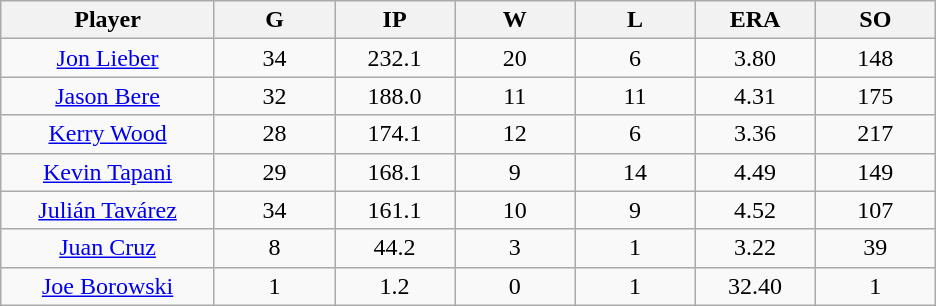<table class="wikitable sortable">
<tr>
<th bgcolor="#DDDDFF" width="16%">Player</th>
<th bgcolor="#DDDDFF" width="9%">G</th>
<th bgcolor="#DDDDFF" width="9%">IP</th>
<th bgcolor="#DDDDFF" width="9%">W</th>
<th bgcolor="#DDDDFF" width="9%">L</th>
<th bgcolor="#DDDDFF" width="9%">ERA</th>
<th bgcolor="#DDDDFF" width="9%">SO</th>
</tr>
<tr align="center">
<td><a href='#'>Jon Lieber</a></td>
<td>34</td>
<td>232.1</td>
<td>20</td>
<td>6</td>
<td>3.80</td>
<td>148</td>
</tr>
<tr align=center>
<td><a href='#'>Jason Bere</a></td>
<td>32</td>
<td>188.0</td>
<td>11</td>
<td>11</td>
<td>4.31</td>
<td>175</td>
</tr>
<tr align=center>
<td><a href='#'>Kerry Wood</a></td>
<td>28</td>
<td>174.1</td>
<td>12</td>
<td>6</td>
<td>3.36</td>
<td>217</td>
</tr>
<tr align=center>
<td><a href='#'>Kevin Tapani</a></td>
<td>29</td>
<td>168.1</td>
<td>9</td>
<td>14</td>
<td>4.49</td>
<td>149</td>
</tr>
<tr align=center>
<td><a href='#'>Julián Tavárez</a></td>
<td>34</td>
<td>161.1</td>
<td>10</td>
<td>9</td>
<td>4.52</td>
<td>107</td>
</tr>
<tr align=center>
<td><a href='#'>Juan Cruz</a></td>
<td>8</td>
<td>44.2</td>
<td>3</td>
<td>1</td>
<td>3.22</td>
<td>39</td>
</tr>
<tr align=center>
<td><a href='#'>Joe Borowski</a></td>
<td>1</td>
<td>1.2</td>
<td>0</td>
<td>1</td>
<td>32.40</td>
<td>1</td>
</tr>
</table>
